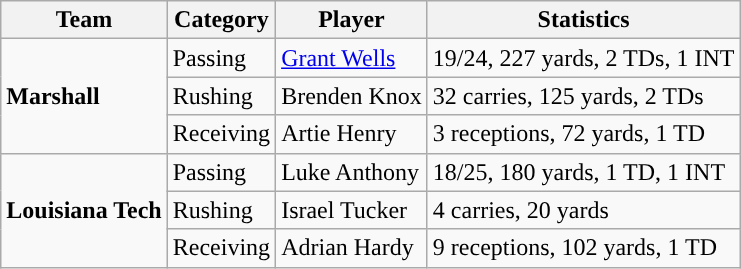<table class="wikitable" style="float: left;">
<tr>
<th>Team</th>
<th>Category</th>
<th>Player</th>
<th>Statistics</th>
</tr>
<tr>
<td rowspan=3><strong>Marshall</strong></td>
<td>Passing</td>
<td><a href='#'>Grant Wells</a></td>
<td>19/24, 227 yards, 2 TDs, 1 INT</td>
</tr>
<tr>
<td>Rushing</td>
<td>Brenden Knox</td>
<td>32 carries, 125 yards, 2 TDs</td>
</tr>
<tr>
<td>Receiving</td>
<td>Artie Henry</td>
<td>3 receptions, 72 yards, 1 TD</td>
</tr>
<tr>
<td rowspan=3><strong>Louisiana Tech</strong></td>
<td>Passing</td>
<td>Luke Anthony</td>
<td>18/25, 180 yards, 1 TD, 1 INT</td>
</tr>
<tr>
<td>Rushing</td>
<td>Israel Tucker</td>
<td>4 carries, 20 yards</td>
</tr>
<tr>
<td>Receiving</td>
<td>Adrian Hardy</td>
<td>9 receptions, 102 yards, 1 TD</td>
</tr>
</table>
